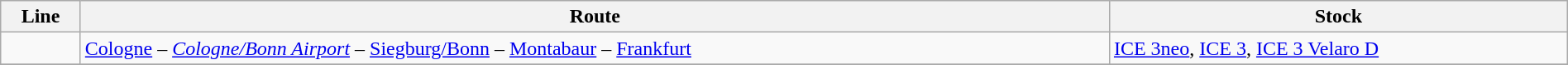<table class="wikitable" width="100%">
<tr class="hintergrundfarbe5">
<th>Line</th>
<th>Route</th>
<th>Stock</th>
</tr>
<tr>
<td></td>
<td><a href='#'>Cologne</a> – <em><a href='#'>Cologne/Bonn Airport</a> –</em> <a href='#'>Siegburg/Bonn</a> – <a href='#'>Montabaur</a> –   <a href='#'>Frankfurt</a></td>
<td><a href='#'>ICE 3neo</a>, <a href='#'>ICE 3</a>, <a href='#'>ICE 3 Velaro D</a></td>
</tr>
<tr>
</tr>
</table>
